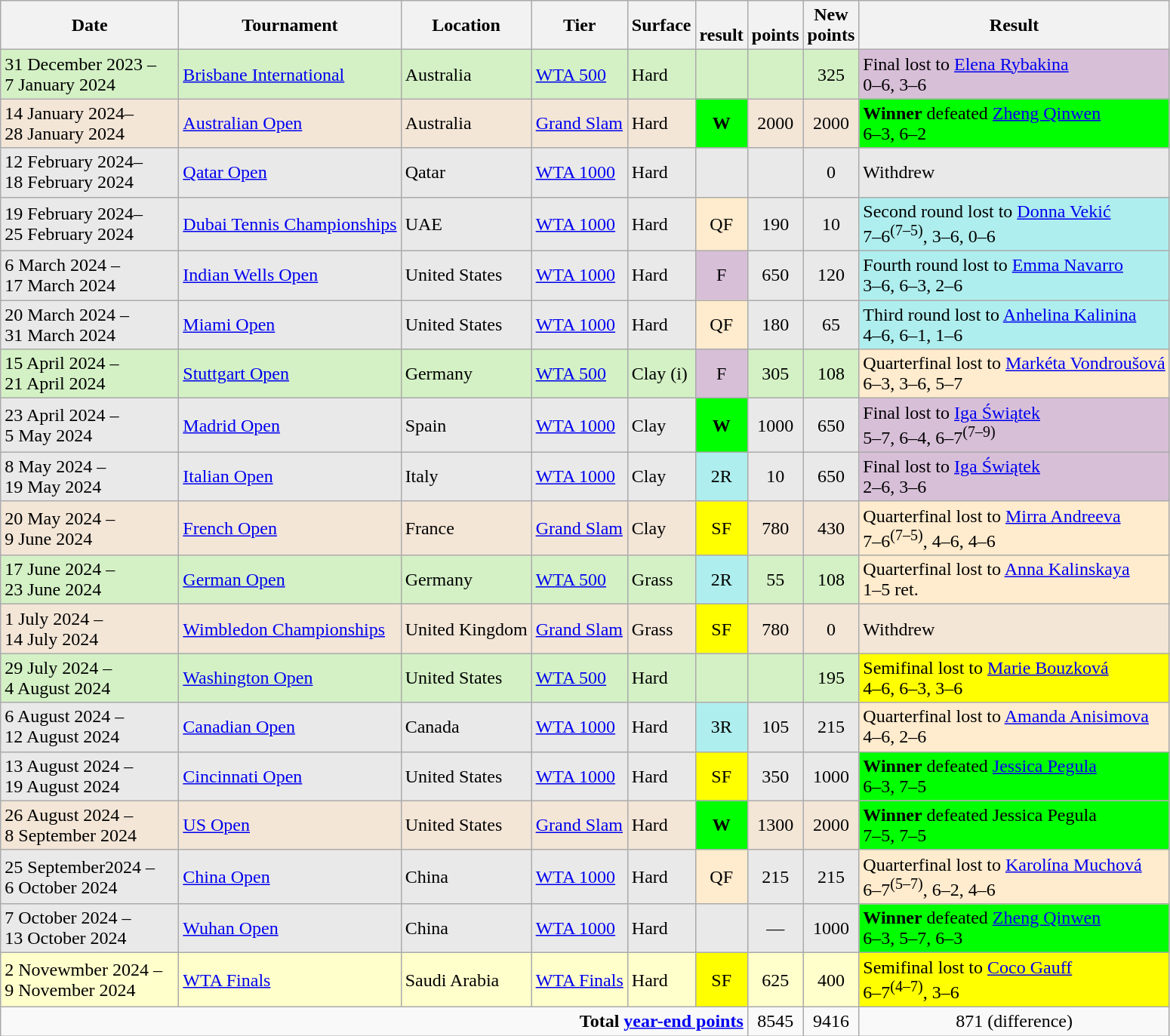<table class="wikitable" style="text-align:left">
<tr>
<th style="width:150px">Date</th>
<th>Tournament</th>
<th>Location</th>
<th>Tier</th>
<th>Surface</th>
<th><br>result</th>
<th><br>points</th>
<th>New<br>points</th>
<th>Result</th>
</tr>
<tr style="background:#D4F1C5;">
<td>31 December 2023 –<br> 7 January 2024</td>
<td><a href='#'>Brisbane International</a></td>
<td>Australia</td>
<td><a href='#'>WTA 500</a></td>
<td>Hard</td>
<td></td>
<td></td>
<td style="text-align:center">325</td>
<td style="background:thistle;">Final lost to  <a href='#'>Elena Rybakina</a> <br> 0–6, 3–6</td>
</tr>
<tr style="background:#F3E6D7;">
<td>14 January 2024–<br>28 January 2024</td>
<td><a href='#'>Australian Open</a></td>
<td>Australia</td>
<td><a href='#'>Grand Slam</a></td>
<td>Hard</td>
<td style="text-align:center" bgcolor=lime><strong>W</strong></td>
<td style="text-align:center">2000</td>
<td style="text-align:center">2000</td>
<td style="background:lime;"><strong>Winner</strong> defeated  <a href='#'>Zheng Qinwen</a> <br> 6–3, 6–2</td>
</tr>
<tr style="background:#e9e9e9;">
<td>12 February 2024–<br>18 February 2024</td>
<td><a href='#'>Qatar Open</a></td>
<td>Qatar</td>
<td><a href='#'>WTA 1000</a></td>
<td>Hard</td>
<td></td>
<td></td>
<td style="text-align:center">0</td>
<td>Withdrew</td>
</tr>
<tr style="background:#e9e9e9;">
<td>19 February 2024–<br>25 February 2024</td>
<td><a href='#'>Dubai Tennis Championships</a></td>
<td>UAE</td>
<td><a href='#'>WTA 1000</a></td>
<td>Hard</td>
<td style="text-align:center" bgcolor=ffebcd>QF</td>
<td style="text-align:center">190</td>
<td style="text-align:center">10</td>
<td bgcolor=afeeee>Second round lost to  <a href='#'>Donna Vekić</a> <br> 7–6<sup>(7–5)</sup>, 3–6, 0–6</td>
</tr>
<tr style="background:#e9e9e9;">
<td>6 March 2024 –<br> 17 March 2024</td>
<td><a href='#'>Indian Wells Open</a></td>
<td>United States</td>
<td><a href='#'>WTA 1000</a></td>
<td>Hard</td>
<td style="text-align:center" bgcolor=thistle>F</td>
<td style="text-align:center">650</td>
<td style="text-align:center">120</td>
<td bgcolor=afeeee>Fourth round lost to  <a href='#'>Emma Navarro</a> <br> 3–6, 6–3, 2–6</td>
</tr>
<tr style="background:#e9e9e9">
<td>20 March 2024 –<br>31 March 2024</td>
<td><a href='#'>Miami Open</a></td>
<td>United States</td>
<td><a href='#'>WTA 1000</a></td>
<td>Hard</td>
<td style="text-align:center" bgcolor=ffebcd>QF</td>
<td style="text-align:center">180</td>
<td style="text-align:center">65</td>
<td bgcolor=afeeee>Third round lost to  <a href='#'>Anhelina Kalinina</a> <br> 4–6, 6–1, 1–6</td>
</tr>
<tr style="background:#d4f1c5">
<td>15 April 2024 –<br>21 April 2024</td>
<td><a href='#'>Stuttgart Open</a></td>
<td>Germany</td>
<td><a href='#'>WTA 500</a></td>
<td>Clay (i)</td>
<td style="text-align:center" bgcolor=thistle>F</td>
<td style="text-align:center">305</td>
<td style="text-align:center">108</td>
<td bgcolor=ffebcd>Quarterfinal lost to  <a href='#'>Markéta Vondroušová</a> <br> 6–3, 3–6, 5–7</td>
</tr>
<tr style="background:#e9e9e9">
<td>23 April 2024 –<br>5 May 2024</td>
<td><a href='#'>Madrid Open</a></td>
<td>Spain</td>
<td><a href='#'>WTA 1000</a></td>
<td>Clay</td>
<td style="text-align:center" bgcolor=lime><strong>W</strong></td>
<td style="text-align:center">1000</td>
<td style="text-align:center">650</td>
<td style="background:thistle;">Final lost to  <a href='#'>Iga Świątek</a> <br> 5–7, 6–4, 6–7<sup>(7–9)</sup></td>
</tr>
<tr style="background:#e9e9e9">
<td>8 May 2024 –<br>19 May 2024</td>
<td><a href='#'>Italian Open</a></td>
<td>Italy</td>
<td><a href='#'>WTA 1000</a></td>
<td>Clay</td>
<td style="text-align:center" bgcolor=afeeee>2R</td>
<td style="text-align:center">10</td>
<td style="text-align:center">650</td>
<td style="background:thistle;">Final lost to  <a href='#'>Iga Świątek</a> <br> 2–6, 3–6</td>
</tr>
<tr style="background:#f3e6d7">
<td>20 May 2024 –<br>9 June 2024</td>
<td><a href='#'>French Open</a></td>
<td>France</td>
<td><a href='#'>Grand Slam</a></td>
<td>Clay</td>
<td style="text-align:center" bgcolor=yellow>SF</td>
<td style="text-align:center">780</td>
<td style="text-align:center">430</td>
<td bgcolor=ffebcd>Quarterfinal lost to  <a href='#'>Mirra Andreeva</a> <br> 7–6<sup>(7–5)</sup>, 4–6, 4–6</td>
</tr>
<tr style="background:#d4f1c5">
<td>17 June 2024 –<br>23 June 2024</td>
<td><a href='#'>German Open</a></td>
<td>Germany</td>
<td><a href='#'>WTA 500</a></td>
<td>Grass</td>
<td style="text-align:center" bgcolor=afeeee>2R</td>
<td style="text-align:center">55</td>
<td style="text-align:center">108</td>
<td bgcolor=ffebcd>Quarterfinal lost to  <a href='#'>Anna Kalinskaya</a> <br> 1–5 ret.</td>
</tr>
<tr style="background:#f3e6d7">
<td>1 July 2024 –<br>14 July 2024</td>
<td><a href='#'>Wimbledon Championships</a></td>
<td>United Kingdom</td>
<td><a href='#'>Grand Slam</a></td>
<td>Grass</td>
<td style="text-align:center" bgcolor=yellow>SF</td>
<td style="text-align:center">780</td>
<td style="text-align:center">0</td>
<td>Withdrew</td>
</tr>
<tr style="background:#d4f1c5">
<td>29 July 2024 –<br>4 August 2024</td>
<td><a href='#'>Washington Open</a></td>
<td>United States</td>
<td><a href='#'>WTA 500</a></td>
<td>Hard</td>
<td></td>
<td></td>
<td style="text-align:center">195</td>
<td bgcolor=yellow>Semifinal lost to  <a href='#'>Marie Bouzková</a> <br> 4–6, 6–3, 3–6</td>
</tr>
<tr style="background:#e9e9e9">
<td>6 August 2024 –<br>12 August 2024</td>
<td><a href='#'>Canadian Open</a></td>
<td>Canada</td>
<td><a href='#'>WTA 1000</a></td>
<td>Hard</td>
<td style="text-align:center" bgcolor=afeeee>3R</td>
<td style="text-align:center">105</td>
<td style="text-align:center">215</td>
<td bgcolor=ffebcd>Quarterfinal lost to  <a href='#'>Amanda Anisimova</a> <br> 4–6, 2–6</td>
</tr>
<tr style="background:#e9e9e9">
<td>13 August 2024 –<br>19 August 2024</td>
<td><a href='#'>Cincinnati Open</a></td>
<td>United States</td>
<td><a href='#'>WTA 1000</a></td>
<td>Hard</td>
<td style="text-align:center" bgcolor=yellow>SF</td>
<td style="text-align:center">350</td>
<td style="text-align:center">1000</td>
<td style="background:lime;"><strong>Winner</strong> defeated  <a href='#'>Jessica Pegula</a> <br> 6–3, 7–5</td>
</tr>
<tr style="background:#f3e6d7">
<td>26 August 2024 –<br>8 September 2024</td>
<td><a href='#'>US Open</a></td>
<td>United States</td>
<td><a href='#'>Grand Slam</a></td>
<td>Hard</td>
<td style="text-align:center" bgcolor=lime><strong>W</strong></td>
<td style="text-align:center">1300</td>
<td style="text-align:center">2000</td>
<td style="background:lime;"><strong>Winner</strong> defeated  Jessica Pegula <br>7–5, 7–5</td>
</tr>
<tr style="background:#e9e9e9">
<td>25 September2024 –<br>6 October 2024</td>
<td><a href='#'>China Open</a></td>
<td>China</td>
<td><a href='#'>WTA 1000</a></td>
<td>Hard</td>
<td style="text-align:center" bgcolor=ffebcd>QF</td>
<td style="text-align:center">215</td>
<td style="text-align:center">215</td>
<td bgcolor=ffebcd>Quarterfinal lost to  <a href='#'>Karolína Muchová</a> <br> 6–7<sup>(5–7)</sup>, 6–2, 4–6</td>
</tr>
<tr style="background:#e9e9e9">
<td>7 October 2024 –<br>13 October 2024</td>
<td><a href='#'>Wuhan Open</a></td>
<td>China</td>
<td><a href='#'>WTA 1000</a></td>
<td>Hard</td>
<td></td>
<td style="text-align:center">—</td>
<td style="text-align:center">1000</td>
<td style="background:lime;"><strong>Winner</strong> defeated  <a href='#'>Zheng Qinwen</a> <br> 6–3, 5–7, 6–3</td>
</tr>
<tr style="background:#ffffcc">
<td>2 Novewmber 2024 –<br>9 November 2024</td>
<td><a href='#'>WTA Finals</a></td>
<td>Saudi Arabia</td>
<td><a href='#'>WTA Finals</a></td>
<td>Hard</td>
<td style="text-align:center" bgcolor=yellow>SF</td>
<td style="text-align:center">625</td>
<td style="text-align:center">400</td>
<td bgcolor=yellow>Semifinal lost to  <a href='#'>Coco Gauff</a> <br> 6–7<sup>(4–7)</sup>, 3–6</td>
</tr>
<tr>
<td colspan="6" style="text-align:right"><strong>Total <a href='#'>year-end points</a></strong></td>
<td style="text-align:center">8545</td>
<td style="text-align:center">9416</td>
<td style="text-align:center"> 871 (difference)</td>
</tr>
</table>
